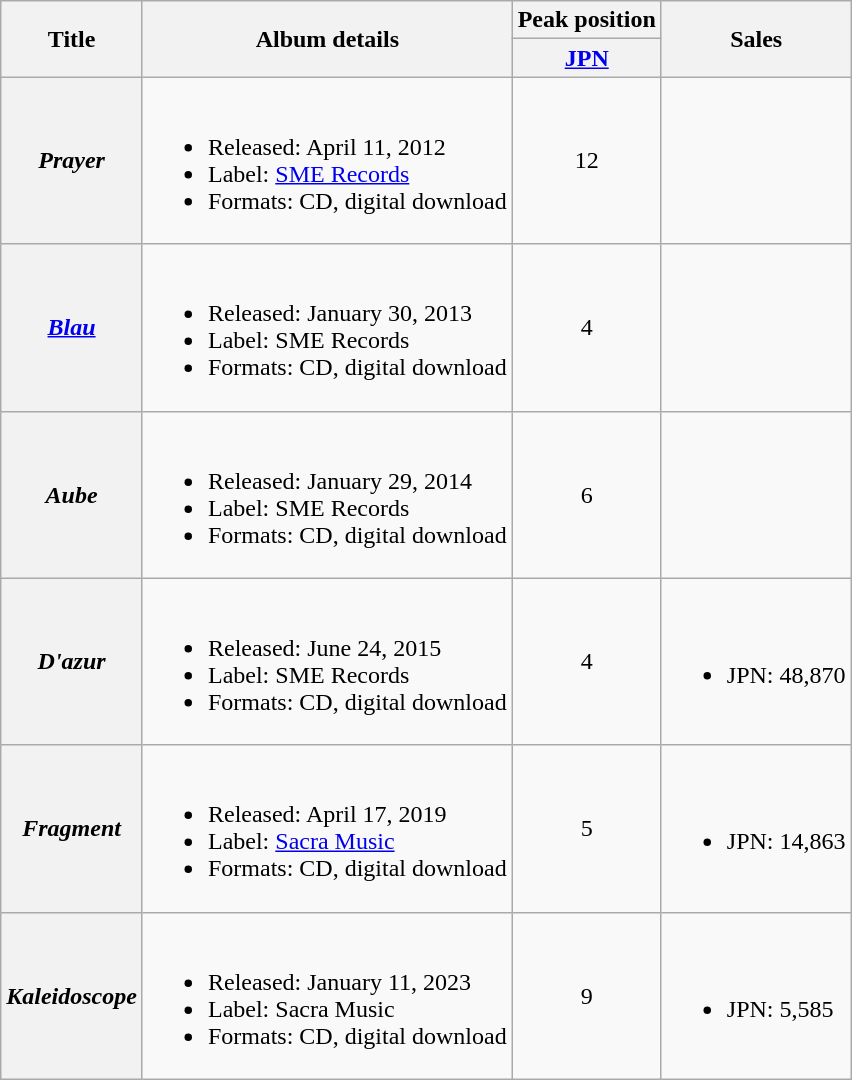<table class="wikitable plainrowheaders">
<tr>
<th scope="col" rowspan="2">Title</th>
<th scope="col" rowspan="2">Album details</th>
<th scope="col" colspan="1">Peak position</th>
<th scope="col" rowspan="2">Sales</th>
</tr>
<tr>
<th scope="col"><a href='#'>JPN</a><br></th>
</tr>
<tr>
<th scope="row"><em>Prayer</em></th>
<td><br><ul><li>Released: April 11, 2012</li><li>Label: <a href='#'>SME Records</a></li><li>Formats: CD, digital download</li></ul></td>
<td align="center">12</td>
<td></td>
</tr>
<tr>
<th scope="row"><em><a href='#'>Blau</a></em></th>
<td><br><ul><li>Released: January 30, 2013</li><li>Label: SME Records</li><li>Formats: CD, digital download</li></ul></td>
<td align="center">4</td>
<td></td>
</tr>
<tr>
<th scope="row"><em>Aube</em></th>
<td><br><ul><li>Released: January 29, 2014</li><li>Label: SME Records</li><li>Formats: CD, digital download</li></ul></td>
<td align="center">6</td>
<td></td>
</tr>
<tr>
<th scope="row"><em>D'azur</em></th>
<td><br><ul><li>Released: June 24, 2015</li><li>Label: SME Records</li><li>Formats: CD, digital download</li></ul></td>
<td align="center">4</td>
<td><br><ul><li>JPN: 48,870</li></ul></td>
</tr>
<tr>
<th scope="row"><em>Fragment</em></th>
<td><br><ul><li>Released: April 17, 2019</li><li>Label: <a href='#'>Sacra Music</a></li><li>Formats: CD, digital download</li></ul></td>
<td align="center">5</td>
<td><br><ul><li>JPN: 14,863</li></ul></td>
</tr>
<tr>
<th scope="row"><em>Kaleidoscope</em></th>
<td><br><ul><li>Released: January 11, 2023</li><li>Label: Sacra Music</li><li>Formats: CD, digital download</li></ul></td>
<td align="center">9</td>
<td><br><ul><li>JPN: 5,585</li></ul></td>
</tr>
</table>
